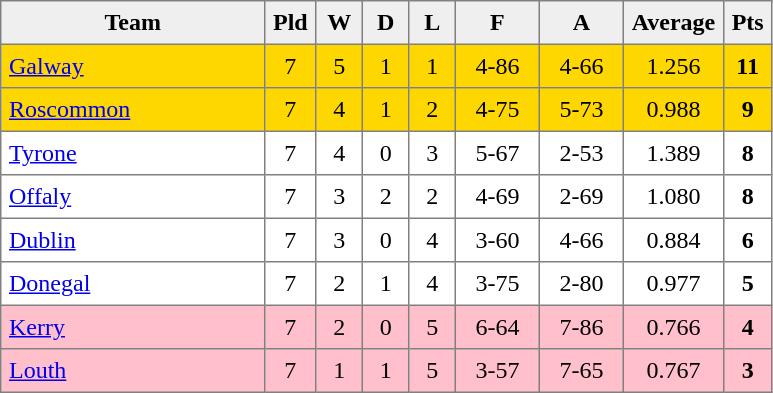<table style=border-collapse:collapse border=1 cellspacing=0 cellpadding=5>
<tr align=center bgcolor=#efefef>
<th width=165>Team</th>
<th width=20>Pld</th>
<th width=20>W</th>
<th width=20>D</th>
<th width=20>L</th>
<th width=45>F</th>
<th width=45>A</th>
<th width=20>Average</th>
<th width=20>Pts</th>
</tr>
<tr align=center style= "background:gold;">
<td style="text-align:left"><a href='#'>Galway</a></td>
<td>7</td>
<td>5</td>
<td>1</td>
<td>1</td>
<td>4-86</td>
<td>4-66</td>
<td>1.256</td>
<td><strong>11</strong></td>
</tr>
<tr align=center style= "background:gold;">
<td style="text-align:left"><a href='#'>Roscommon</a></td>
<td>7</td>
<td>4</td>
<td>1</td>
<td>2</td>
<td>4-75</td>
<td>5-73</td>
<td>0.988</td>
<td><strong>9</strong></td>
</tr>
<tr align=center style= "">
<td style="text-align:left"><a href='#'>Tyrone</a></td>
<td>7</td>
<td>4</td>
<td>0</td>
<td>3</td>
<td>5-67</td>
<td>2-53</td>
<td>1.389</td>
<td><strong>8</strong></td>
</tr>
<tr align=center style= "">
<td style="text-align:left"><a href='#'>Offaly</a></td>
<td>7</td>
<td>3</td>
<td>2</td>
<td>2</td>
<td>4-69</td>
<td>2-69</td>
<td>1.080</td>
<td><strong>8</strong></td>
</tr>
<tr align=center style= "">
<td style="text-align:left"><a href='#'>Dublin</a></td>
<td>7</td>
<td>3</td>
<td>0</td>
<td>4</td>
<td>3-60</td>
<td>4-66</td>
<td>0.884</td>
<td><strong>6</strong></td>
</tr>
<tr align=center style= "">
<td style="text-align:left"><a href='#'>Donegal</a></td>
<td>7</td>
<td>2</td>
<td>1</td>
<td>4</td>
<td>3-75</td>
<td>2-80</td>
<td>0.977</td>
<td><strong>5</strong></td>
</tr>
<tr align=center style= "background:#FFC0CB">
<td style="text-align:left"><a href='#'>Kerry</a></td>
<td>7</td>
<td>2</td>
<td>0</td>
<td>5</td>
<td>6-64</td>
<td>7-86</td>
<td>0.766</td>
<td><strong>4</strong></td>
</tr>
<tr align=center style= "background:#FFC0CB">
<td style="text-align:left"><a href='#'>Louth</a></td>
<td>7</td>
<td>1</td>
<td>1</td>
<td>5</td>
<td>3-57</td>
<td>7-65</td>
<td>0.767</td>
<td><strong>3</strong></td>
</tr>
</table>
